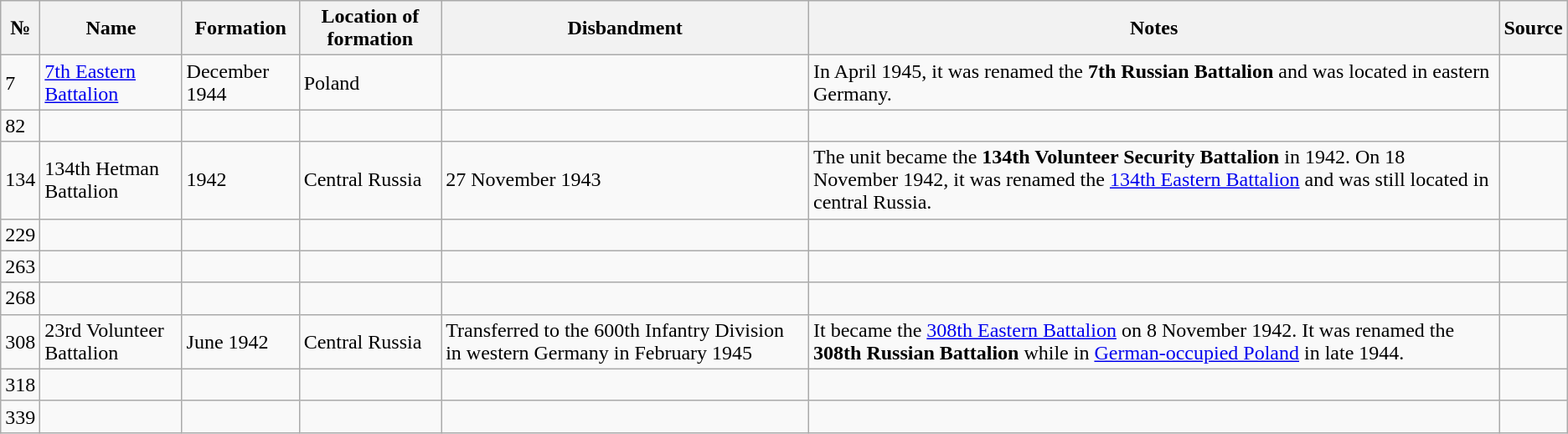<table class="wikitable sortable">
<tr>
<th>№</th>
<th>Name</th>
<th>Formation</th>
<th>Location of formation</th>
<th>Disbandment</th>
<th>Notes</th>
<th>Source</th>
</tr>
<tr>
<td>7</td>
<td><a href='#'>7th Eastern Battalion</a></td>
<td>December 1944</td>
<td>Poland</td>
<td></td>
<td>In April 1945, it was renamed the <strong>7th Russian Battalion</strong> and was located in eastern Germany.</td>
<td></td>
</tr>
<tr>
<td>82</td>
<td></td>
<td></td>
<td></td>
<td></td>
<td></td>
<td></td>
</tr>
<tr>
<td>134</td>
<td>134th Hetman Battalion</td>
<td>1942</td>
<td>Central Russia</td>
<td>27 November 1943</td>
<td>The unit became the <strong>134th Volunteer Security Battalion</strong> in 1942. On 18 November 1942, it was renamed the <a href='#'>134th Eastern Battalion</a> and was still located in central Russia.</td>
<td></td>
</tr>
<tr>
<td>229</td>
<td></td>
<td></td>
<td></td>
<td></td>
<td></td>
<td></td>
</tr>
<tr>
<td>263</td>
<td></td>
<td></td>
<td></td>
<td></td>
<td></td>
<td></td>
</tr>
<tr>
<td>268</td>
<td></td>
<td></td>
<td></td>
<td></td>
<td></td>
<td></td>
</tr>
<tr>
<td>308</td>
<td>23rd Volunteer Battalion</td>
<td>June 1942</td>
<td>Central Russia</td>
<td>Transferred to the 600th Infantry Division in western Germany in February 1945</td>
<td>It became the <a href='#'>308th Eastern Battalion</a> on 8 November 1942. It was renamed the <strong>308th Russian Battalion</strong> while in <a href='#'>German-occupied Poland</a> in late 1944.</td>
<td></td>
</tr>
<tr>
<td>318</td>
<td></td>
<td></td>
<td></td>
<td></td>
<td></td>
<td></td>
</tr>
<tr>
<td>339</td>
<td></td>
<td></td>
<td></td>
<td></td>
<td></td>
<td></td>
</tr>
</table>
